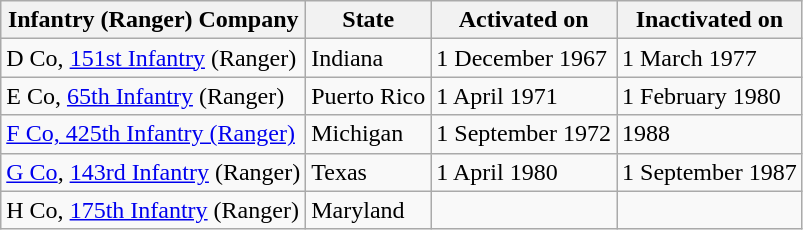<table class="wikitable">
<tr>
<th><strong>Infantry (Ranger) Company</strong></th>
<th>State</th>
<th>Activated on</th>
<th>Inactivated on</th>
</tr>
<tr>
<td>D Co, <a href='#'>151st Infantry</a> (Ranger)</td>
<td>Indiana</td>
<td>1 December 1967</td>
<td>1 March 1977</td>
</tr>
<tr>
<td>E Co, <a href='#'>65th Infantry</a> (Ranger)</td>
<td>Puerto Rico</td>
<td>1 April 1971</td>
<td>1 February 1980</td>
</tr>
<tr>
<td><a href='#'>F Co, 425th Infantry (Ranger)</a></td>
<td>Michigan</td>
<td>1 September 1972</td>
<td>1988</td>
</tr>
<tr>
<td><a href='#'>G Co</a>, <a href='#'>143rd Infantry</a> (Ranger)</td>
<td>Texas</td>
<td>1 April 1980</td>
<td>1 September 1987</td>
</tr>
<tr>
<td>H Co, <a href='#'>175th Infantry</a> (Ranger)</td>
<td>Maryland</td>
<td></td>
</tr>
</table>
